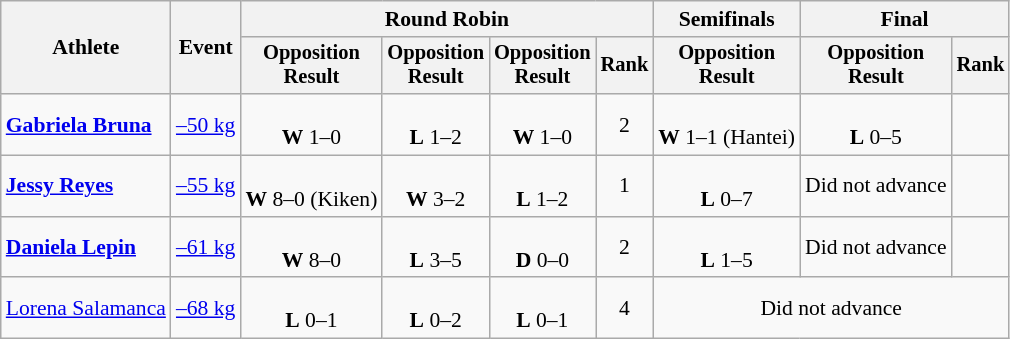<table class="wikitable" border="1" style="font-size:90%">
<tr>
<th rowspan=2>Athlete</th>
<th rowspan=2>Event</th>
<th colspan=4>Round Robin</th>
<th>Semifinals</th>
<th colspan=2>Final</th>
</tr>
<tr style="font-size:95%">
<th>Opposition<br>Result</th>
<th>Opposition<br>Result</th>
<th>Opposition<br>Result</th>
<th>Rank</th>
<th>Opposition<br>Result</th>
<th>Opposition<br>Result</th>
<th>Rank</th>
</tr>
<tr align=center>
<td align=left><strong><a href='#'>Gabriela Bruna</a></strong></td>
<td align=left><a href='#'>–50 kg</a></td>
<td><br><strong>W</strong> 1–0</td>
<td><br><strong>L</strong> 1–2</td>
<td><br><strong>W</strong> 1–0</td>
<td>2</td>
<td><br><strong>W</strong> 1–1 (Hantei)</td>
<td><br><strong>L</strong> 0–5</td>
<td></td>
</tr>
<tr align=center>
<td align=left><strong><a href='#'>Jessy Reyes</a></strong></td>
<td align=left><a href='#'>–55 kg</a></td>
<td><br><strong>W</strong> 8–0 (Kiken)</td>
<td><br><strong>W</strong> 3–2</td>
<td><br><strong>L</strong> 1–2</td>
<td>1</td>
<td><br><strong>L</strong> 0–7</td>
<td>Did not advance</td>
<td></td>
</tr>
<tr align=center>
<td align=left><strong><a href='#'>Daniela Lepin</a></strong></td>
<td align=left><a href='#'>–61 kg</a></td>
<td><br><strong>W</strong> 8–0</td>
<td><br><strong>L</strong> 3–5</td>
<td><br><strong>D</strong> 0–0</td>
<td>2</td>
<td><br><strong>L</strong> 1–5</td>
<td>Did not advance</td>
<td></td>
</tr>
<tr align=center>
<td align=left><a href='#'>Lorena Salamanca</a></td>
<td align=left><a href='#'>–68 kg</a></td>
<td><br><strong>L</strong> 0–1</td>
<td><br><strong>L</strong> 0–2</td>
<td><br><strong>L</strong> 0–1</td>
<td>4</td>
<td colspan=3>Did not advance</td>
</tr>
</table>
